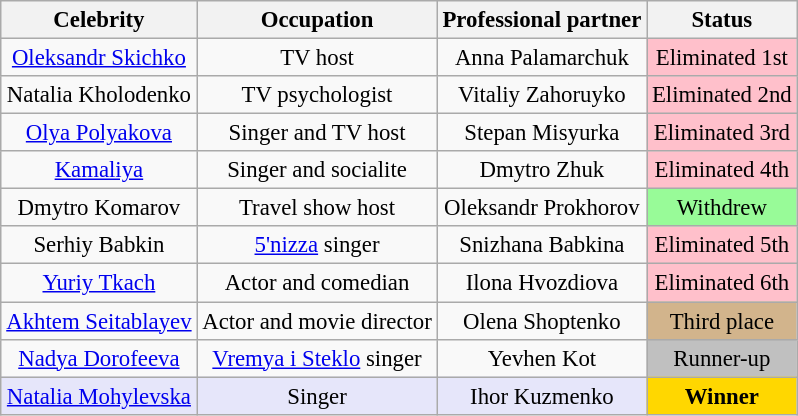<table class="wikitable sortable" style="margin:auto; text-align:center; font-size:95%;">
<tr>
<th>Celebrity</th>
<th>Occupation</th>
<th>Professional partner</th>
<th>Status</th>
</tr>
<tr>
<td><a href='#'>Oleksandr Skichko</a></td>
<td>TV host</td>
<td>Anna Palamarchuk</td>
<td style="background:pink;">Eliminated 1st</td>
</tr>
<tr>
<td>Natalia Kholodenko</td>
<td>TV psychologist</td>
<td>Vitaliy Zahoruyko</td>
<td style="background:pink;">Eliminated 2nd</td>
</tr>
<tr>
<td><a href='#'>Olya Polyakova</a></td>
<td>Singer and TV host</td>
<td>Stepan Misyurka</td>
<td style="background:pink;">Eliminated 3rd</td>
</tr>
<tr>
<td><a href='#'>Kamaliya</a></td>
<td>Singer and socialite</td>
<td>Dmytro Zhuk</td>
<td style="background:pink;">Eliminated 4th</td>
</tr>
<tr>
<td>Dmytro Komarov</td>
<td>Travel show host</td>
<td>Oleksandr Prokhorov</td>
<td style="background:palegreen;">Withdrew</td>
</tr>
<tr>
<td>Serhiy Babkin</td>
<td><a href='#'>5'nizza</a> singer</td>
<td>Snizhana Babkina</td>
<td style="background:pink;">Eliminated 5th</td>
</tr>
<tr>
<td><a href='#'>Yuriy Tkach</a></td>
<td>Actor and comedian</td>
<td>Ilona Hvozdiova</td>
<td style="background:pink;">Eliminated 6th</td>
</tr>
<tr>
<td><a href='#'>Akhtem Seitablayev</a></td>
<td>Actor and movie director</td>
<td>Olena Shoptenko</td>
<td style="background:tan;">Third place</td>
</tr>
<tr>
<td><a href='#'>Nadya Dorofeeva</a></td>
<td><a href='#'>Vremya i Steklo</a> singer</td>
<td>Yevhen Kot</td>
<td style="background:silver;">Runner-up</td>
</tr>
<tr>
<td style="background:lavender;"><a href='#'>Natalia Mohylevska</a></td>
<td style="background:lavender;">Singer</td>
<td style="background:lavender;">Ihor Kuzmenko</td>
<td style="background:gold;"><strong>Winner</strong></td>
</tr>
</table>
